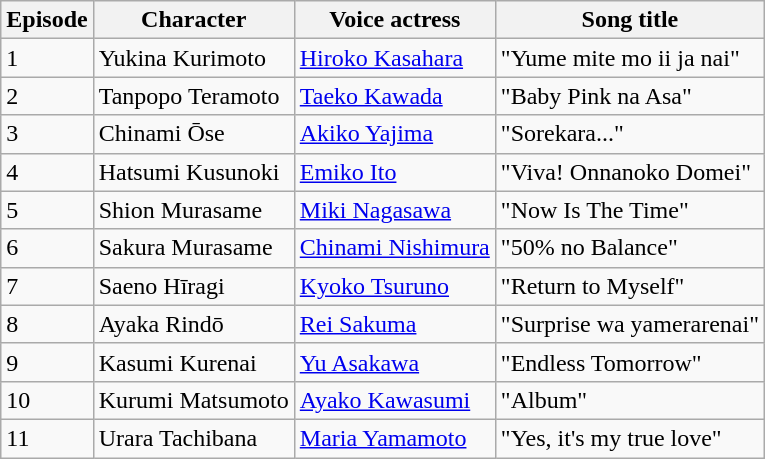<table class="wikitable">
<tr>
<th>Episode</th>
<th>Character</th>
<th>Voice actress</th>
<th>Song title</th>
</tr>
<tr>
<td>1</td>
<td>Yukina Kurimoto</td>
<td><a href='#'>Hiroko Kasahara</a></td>
<td>"Yume mite mo ii ja nai"</td>
</tr>
<tr>
<td>2</td>
<td>Tanpopo Teramoto</td>
<td><a href='#'>Taeko Kawada</a></td>
<td>"Baby Pink na Asa"</td>
</tr>
<tr>
<td>3</td>
<td>Chinami Ōse</td>
<td><a href='#'>Akiko Yajima</a></td>
<td>"Sorekara..."</td>
</tr>
<tr>
<td>4</td>
<td>Hatsumi Kusunoki</td>
<td><a href='#'>Emiko Ito</a></td>
<td>"Viva! Onnanoko Domei"</td>
</tr>
<tr>
<td>5</td>
<td>Shion Murasame</td>
<td><a href='#'>Miki Nagasawa</a></td>
<td>"Now Is The Time"</td>
</tr>
<tr>
<td>6</td>
<td>Sakura Murasame</td>
<td><a href='#'>Chinami Nishimura</a></td>
<td>"50% no Balance"</td>
</tr>
<tr>
<td>7</td>
<td>Saeno Hīragi</td>
<td><a href='#'>Kyoko Tsuruno</a></td>
<td>"Return to Myself"</td>
</tr>
<tr>
<td>8</td>
<td>Ayaka Rindō</td>
<td><a href='#'>Rei Sakuma</a></td>
<td>"Surprise wa yamerarenai"</td>
</tr>
<tr>
<td>9</td>
<td>Kasumi Kurenai</td>
<td><a href='#'>Yu Asakawa</a></td>
<td>"Endless Tomorrow"</td>
</tr>
<tr>
<td>10</td>
<td>Kurumi Matsumoto</td>
<td><a href='#'>Ayako Kawasumi</a></td>
<td>"Album"</td>
</tr>
<tr>
<td>11</td>
<td>Urara Tachibana</td>
<td><a href='#'>Maria Yamamoto</a></td>
<td>"Yes, it's my true love"</td>
</tr>
</table>
